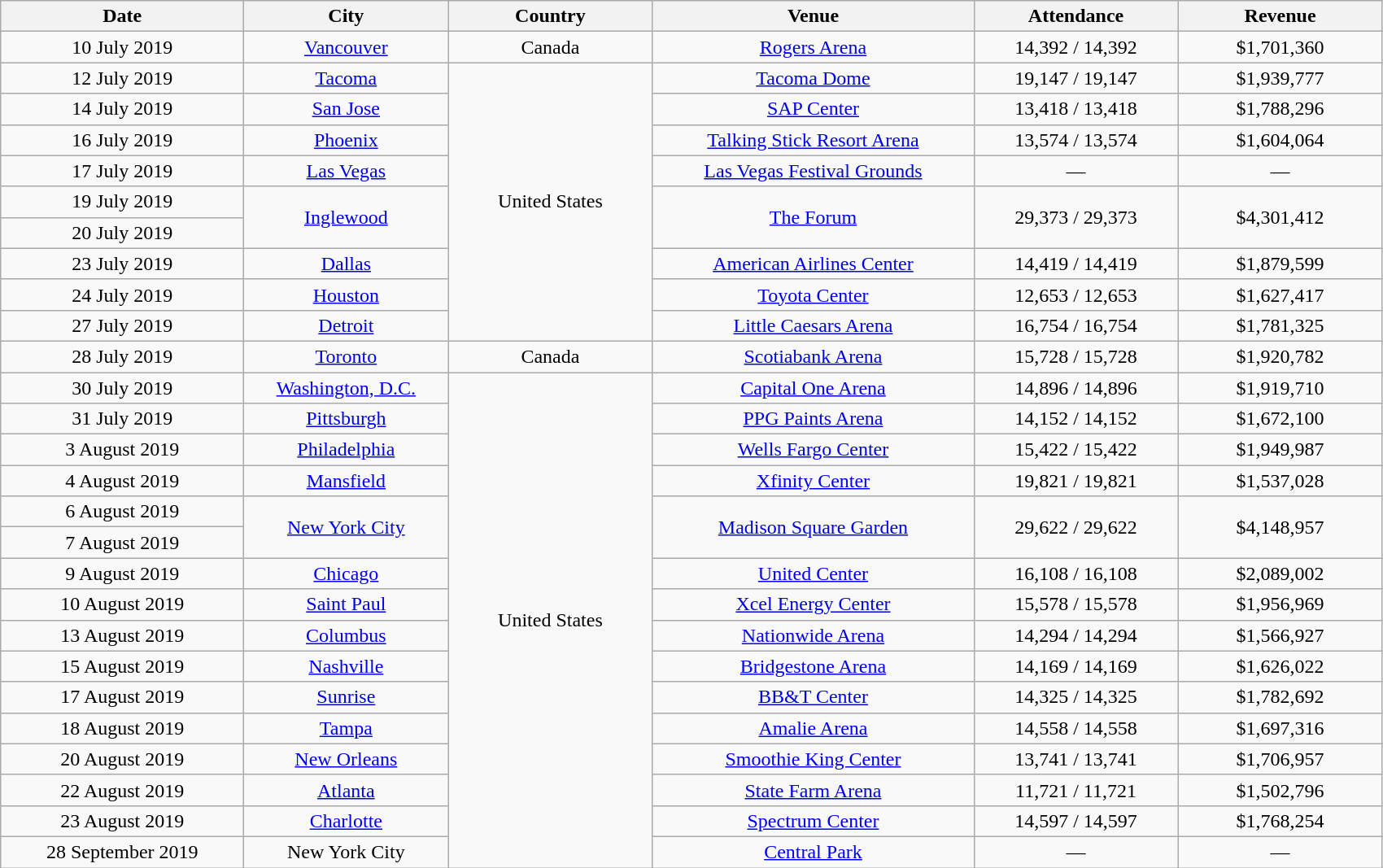<table class="wikitable plainrowheaders" style="text-align:center;">
<tr>
<th scope="col" style="width:12em;">Date</th>
<th scope="col" style="width:10em;">City</th>
<th scope="col" style="width:10em;">Country</th>
<th scope="col" style="width:16em;">Venue</th>
<th scope="col" style="width:10em;">Attendance</th>
<th scope="col" style="width:10em;">Revenue</th>
</tr>
<tr>
<td>10 July 2019</td>
<td><a href='#'>Vancouver</a></td>
<td>Canada</td>
<td><a href='#'>Rogers Arena</a></td>
<td>14,392 / 14,392</td>
<td>$1,701,360</td>
</tr>
<tr>
<td>12 July 2019</td>
<td><a href='#'>Tacoma</a></td>
<td rowspan="9">United States</td>
<td><a href='#'>Tacoma Dome</a></td>
<td>19,147 / 19,147</td>
<td>$1,939,777</td>
</tr>
<tr>
<td>14 July 2019</td>
<td><a href='#'>San Jose</a></td>
<td><a href='#'>SAP Center</a></td>
<td>13,418 / 13,418</td>
<td>$1,788,296</td>
</tr>
<tr>
<td>16 July 2019</td>
<td><a href='#'>Phoenix</a></td>
<td><a href='#'>Talking Stick Resort Arena</a></td>
<td>13,574 / 13,574</td>
<td>$1,604,064</td>
</tr>
<tr>
<td>17 July 2019</td>
<td><a href='#'>Las Vegas</a></td>
<td><a href='#'>Las Vegas Festival Grounds</a></td>
<td>—</td>
<td>—</td>
</tr>
<tr>
<td>19 July 2019</td>
<td rowspan="2"><a href='#'>Inglewood</a></td>
<td rowspan="2"><a href='#'>The Forum</a></td>
<td rowspan="2">29,373 / 29,373</td>
<td rowspan="2">$4,301,412</td>
</tr>
<tr>
<td>20 July 2019</td>
</tr>
<tr>
<td>23 July 2019</td>
<td><a href='#'>Dallas</a></td>
<td><a href='#'>American Airlines Center</a></td>
<td>14,419 / 14,419</td>
<td>$1,879,599</td>
</tr>
<tr>
<td>24 July 2019</td>
<td><a href='#'>Houston</a></td>
<td><a href='#'>Toyota Center</a></td>
<td>12,653 / 12,653</td>
<td>$1,627,417</td>
</tr>
<tr>
<td>27 July 2019</td>
<td><a href='#'>Detroit</a></td>
<td><a href='#'>Little Caesars Arena</a></td>
<td>16,754 / 16,754</td>
<td>$1,781,325</td>
</tr>
<tr>
<td>28 July 2019</td>
<td><a href='#'>Toronto</a></td>
<td>Canada</td>
<td><a href='#'>Scotiabank Arena</a></td>
<td>15,728 / 15,728</td>
<td>$1,920,782</td>
</tr>
<tr>
<td>30 July 2019</td>
<td><a href='#'>Washington, D.C.</a></td>
<td rowspan="16">United States</td>
<td><a href='#'>Capital One Arena</a></td>
<td>14,896 / 14,896</td>
<td>$1,919,710</td>
</tr>
<tr>
<td>31 July 2019</td>
<td><a href='#'>Pittsburgh</a></td>
<td><a href='#'>PPG Paints Arena</a></td>
<td>14,152 / 14,152</td>
<td>$1,672,100</td>
</tr>
<tr>
<td>3 August 2019</td>
<td><a href='#'>Philadelphia</a></td>
<td><a href='#'>Wells Fargo Center</a></td>
<td>15,422 / 15,422</td>
<td>$1,949,987</td>
</tr>
<tr>
<td>4 August 2019</td>
<td><a href='#'>Mansfield</a></td>
<td><a href='#'>Xfinity Center</a></td>
<td>19,821 / 19,821</td>
<td>$1,537,028</td>
</tr>
<tr>
<td>6 August 2019</td>
<td rowspan="2"><a href='#'>New York City</a></td>
<td rowspan="2"><a href='#'>Madison Square Garden</a></td>
<td rowspan="2">29,622 / 29,622</td>
<td rowspan="2">$4,148,957</td>
</tr>
<tr>
<td>7 August 2019</td>
</tr>
<tr>
<td>9 August 2019</td>
<td><a href='#'>Chicago</a></td>
<td><a href='#'>United Center</a></td>
<td>16,108 / 16,108</td>
<td>$2,089,002</td>
</tr>
<tr>
<td>10 August 2019</td>
<td><a href='#'>Saint Paul</a></td>
<td><a href='#'>Xcel Energy Center</a></td>
<td>15,578 / 15,578</td>
<td>$1,956,969</td>
</tr>
<tr>
<td>13 August 2019</td>
<td><a href='#'>Columbus</a></td>
<td><a href='#'>Nationwide Arena</a></td>
<td>14,294 / 14,294</td>
<td>$1,566,927</td>
</tr>
<tr>
<td>15 August 2019</td>
<td><a href='#'>Nashville</a></td>
<td><a href='#'>Bridgestone Arena</a></td>
<td>14,169 / 14,169</td>
<td>$1,626,022</td>
</tr>
<tr>
<td>17 August 2019</td>
<td><a href='#'>Sunrise</a></td>
<td><a href='#'>BB&T Center</a></td>
<td>14,325 / 14,325</td>
<td>$1,782,692</td>
</tr>
<tr>
<td>18 August 2019</td>
<td><a href='#'>Tampa</a></td>
<td><a href='#'>Amalie Arena</a></td>
<td>14,558 / 14,558</td>
<td>$1,697,316</td>
</tr>
<tr>
<td>20 August 2019</td>
<td><a href='#'>New Orleans</a></td>
<td><a href='#'>Smoothie King Center</a></td>
<td>13,741 / 13,741</td>
<td>$1,706,957</td>
</tr>
<tr>
<td>22 August 2019</td>
<td><a href='#'>Atlanta</a></td>
<td><a href='#'>State Farm Arena</a></td>
<td>11,721 / 11,721</td>
<td>$1,502,796</td>
</tr>
<tr>
<td>23 August 2019</td>
<td><a href='#'>Charlotte</a></td>
<td><a href='#'>Spectrum Center</a></td>
<td>14,597 / 14,597</td>
<td>$1,768,254</td>
</tr>
<tr>
<td>28 September 2019</td>
<td>New York City</td>
<td><a href='#'>Central Park</a></td>
<td>—</td>
<td>—</td>
</tr>
</table>
